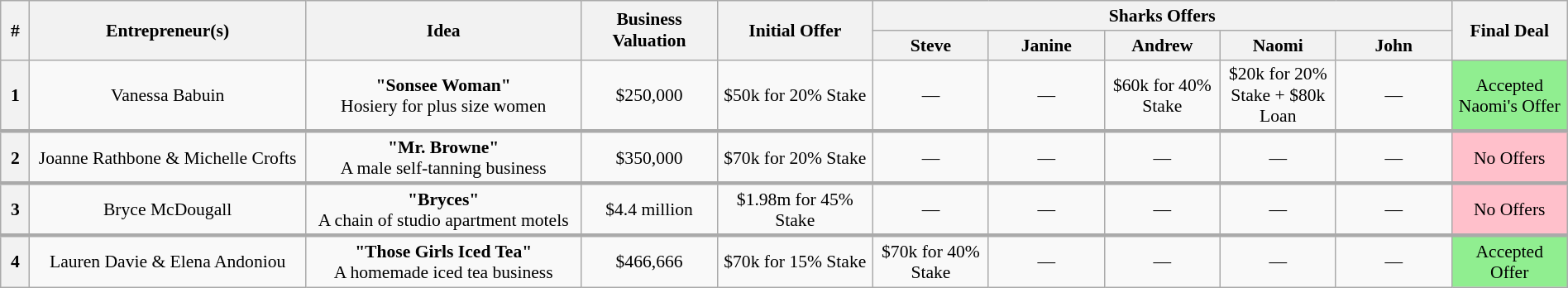<table class="wikitable plainrowheaders" style="font-size:90%; text-align:center; width: 100%; margin-left: auto; margin-right: auto;">
<tr>
<th scope="col" bgcolor="lightgrey" rowspan="2" width="15" align="center">#</th>
<th scope="col" bgcolor="lightgrey" rowspan="2" width="200" align="center">Entrepreneur(s)</th>
<th scope="col" bgcolor="lightgrey" rowspan="2" width="200" align="center">Idea</th>
<th scope="col" bgcolor="lightgrey" rowspan="2" width="95" align="center">Business Valuation</th>
<th scope="col" bgcolor="lightgrey" rowspan="2" width="110" align="center">Initial Offer</th>
<th scope="col" bgcolor="lightgrey" colspan="5">Sharks Offers</th>
<th scope="col" bgcolor="lightgrey" rowspan="2" width="80" align="center">Final Deal</th>
</tr>
<tr>
<th width="80" align="center"><strong>Steve</strong></th>
<th width="80" align="center"><strong>Janine</strong></th>
<th width="80" align="center"><strong>Andrew</strong></th>
<th width="80" align="center"><strong>Naomi</strong></th>
<th width="80" align="center"><strong>John</strong></th>
</tr>
<tr>
<th>1</th>
<td>Vanessa Babuin</td>
<td><strong>"Sonsee Woman"</strong><br> Hosiery for plus size women</td>
<td>$250,000</td>
<td>$50k for 20% Stake</td>
<td>—</td>
<td>—</td>
<td>$60k for 40% Stake</td>
<td>$20k for 20% Stake + $80k Loan</td>
<td>—</td>
<td bgcolor="lightgreen">Accepted Naomi's Offer</td>
</tr>
<tr>
</tr>
<tr style="border-top:3px solid #aaa;">
<th>2</th>
<td>Joanne Rathbone & Michelle Crofts</td>
<td><strong>"Mr. Browne"</strong><br> A male self-tanning business</td>
<td>$350,000</td>
<td>$70k for 20% Stake</td>
<td>—</td>
<td>—</td>
<td>—</td>
<td>—</td>
<td>—</td>
<td bgcolor="pink">No Offers</td>
</tr>
<tr>
</tr>
<tr style="border-top:3px solid #aaa;">
<th>3</th>
<td>Bryce McDougall</td>
<td><strong>"Bryces"</strong><br> A chain of studio apartment motels</td>
<td>$4.4 million</td>
<td>$1.98m for 45% Stake</td>
<td>—</td>
<td>—</td>
<td>—</td>
<td>—</td>
<td>—</td>
<td bgcolor="pink">No Offers</td>
</tr>
<tr>
</tr>
<tr style="border-top:3px solid #aaa;">
<th>4</th>
<td>Lauren Davie & Elena Andoniou</td>
<td><strong>"Those Girls Iced Tea"</strong><br> A homemade iced tea business</td>
<td>$466,666</td>
<td>$70k for 15% Stake</td>
<td>$70k for 40% Stake</td>
<td>—</td>
<td>—</td>
<td>—</td>
<td>—</td>
<td bgcolor="lightgreen">Accepted Offer</td>
</tr>
</table>
